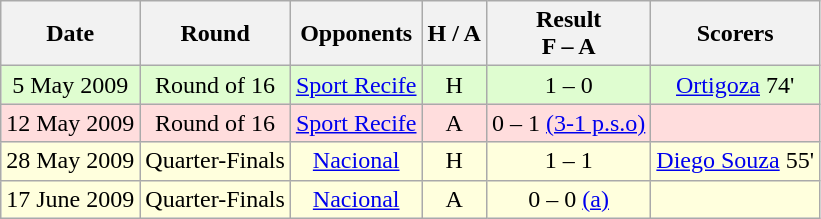<table class="wikitable" style="text-align:center">
<tr>
<th>Date</th>
<th>Round</th>
<th>Opponents</th>
<th>H / A</th>
<th>Result<br>F – A</th>
<th>Scorers</th>
</tr>
<tr bgcolor="#dffdd">
<td>5 May 2009</td>
<td>Round of 16</td>
<td><a href='#'>Sport Recife</a></td>
<td>H</td>
<td>1 – 0</td>
<td><a href='#'>Ortigoza</a> 74'</td>
</tr>
<tr bgcolor="#ffdddd">
<td>12 May 2009</td>
<td>Round of 16</td>
<td><a href='#'>Sport Recife</a></td>
<td>A</td>
<td>0 – 1 <a href='#'>(3-1 p.s.o)</a></td>
<td></td>
</tr>
<tr bgcolor="#ffffdd">
<td>28 May 2009</td>
<td>Quarter-Finals</td>
<td><a href='#'>Nacional</a></td>
<td>H</td>
<td>1 – 1</td>
<td><a href='#'>Diego Souza</a> 55'</td>
</tr>
<tr bgcolor="#ffffdd">
<td>17 June 2009</td>
<td>Quarter-Finals</td>
<td><a href='#'>Nacional</a></td>
<td>A</td>
<td>0 – 0 <a href='#'>(a)</a></td>
<td></td>
</tr>
</table>
